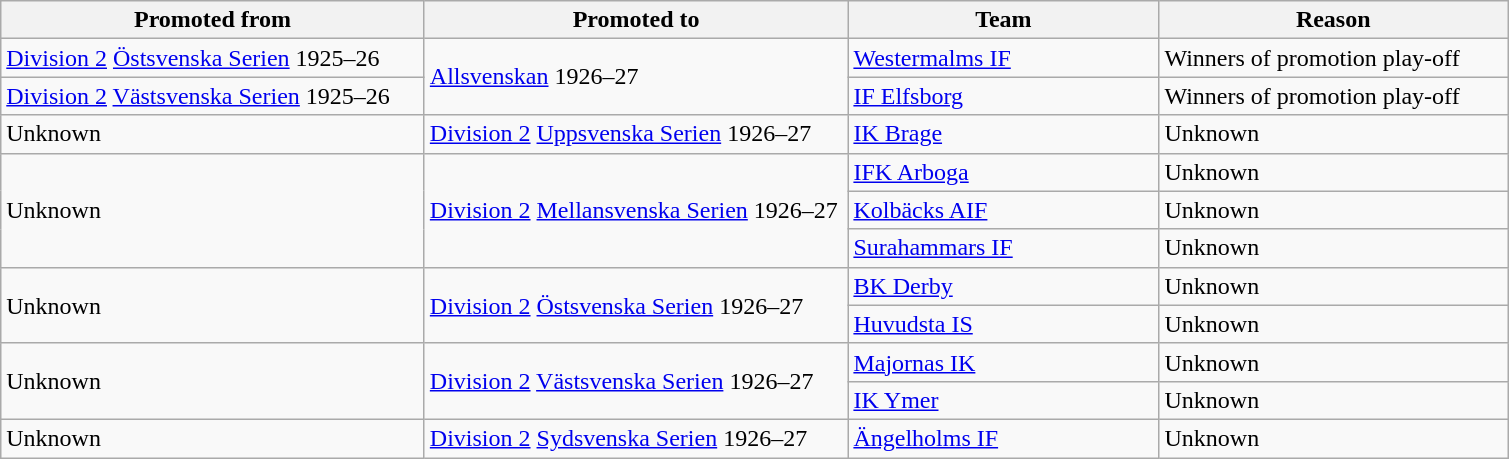<table class="wikitable" style="text-align: left;">
<tr>
<th style="width: 275px;">Promoted from</th>
<th style="width: 275px;">Promoted to</th>
<th style="width: 200px;">Team</th>
<th style="width: 225px;">Reason</th>
</tr>
<tr>
<td><a href='#'>Division 2</a> <a href='#'>Östsvenska Serien</a> 1925–26</td>
<td rowspan=2><a href='#'>Allsvenskan</a> 1926–27</td>
<td><a href='#'>Westermalms IF</a></td>
<td>Winners of promotion play-off</td>
</tr>
<tr>
<td><a href='#'>Division 2</a> <a href='#'>Västsvenska Serien</a> 1925–26</td>
<td><a href='#'>IF Elfsborg</a></td>
<td>Winners of promotion play-off</td>
</tr>
<tr>
<td>Unknown</td>
<td><a href='#'>Division 2</a> <a href='#'>Uppsvenska Serien</a> 1926–27</td>
<td><a href='#'>IK Brage</a></td>
<td>Unknown</td>
</tr>
<tr>
<td rowspan=3>Unknown</td>
<td rowspan=3><a href='#'>Division 2</a> <a href='#'>Mellansvenska Serien</a> 1926–27</td>
<td><a href='#'>IFK Arboga</a></td>
<td>Unknown</td>
</tr>
<tr>
<td><a href='#'>Kolbäcks AIF</a></td>
<td>Unknown</td>
</tr>
<tr>
<td><a href='#'>Surahammars IF</a></td>
<td>Unknown</td>
</tr>
<tr>
<td rowspan=2>Unknown</td>
<td rowspan=2><a href='#'>Division 2</a> <a href='#'>Östsvenska Serien</a> 1926–27</td>
<td><a href='#'>BK Derby</a></td>
<td>Unknown</td>
</tr>
<tr>
<td><a href='#'>Huvudsta IS</a></td>
<td>Unknown</td>
</tr>
<tr>
<td rowspan=2>Unknown</td>
<td rowspan=2><a href='#'>Division 2</a> <a href='#'>Västsvenska Serien</a> 1926–27</td>
<td><a href='#'>Majornas IK</a></td>
<td>Unknown</td>
</tr>
<tr>
<td><a href='#'>IK Ymer</a></td>
<td>Unknown</td>
</tr>
<tr>
<td>Unknown</td>
<td><a href='#'>Division 2</a> <a href='#'>Sydsvenska Serien</a> 1926–27</td>
<td><a href='#'>Ängelholms IF</a></td>
<td>Unknown</td>
</tr>
</table>
